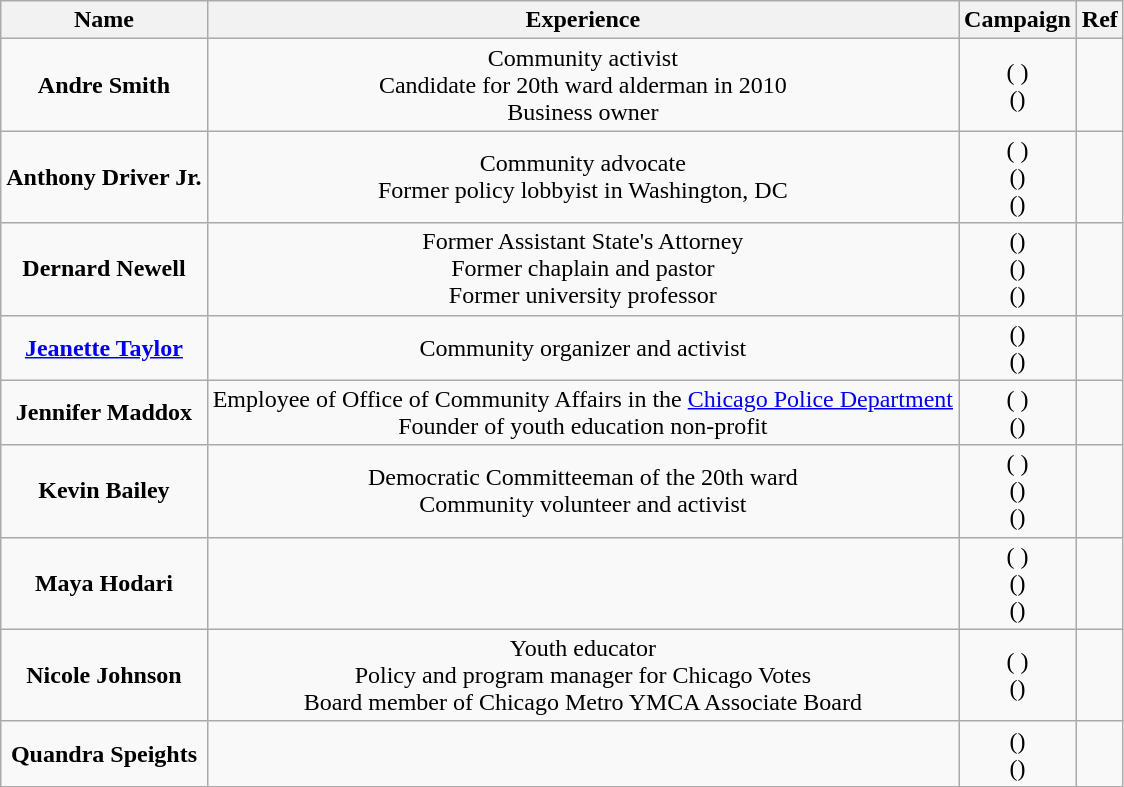<table class="wikitable" style="text-align:center">
<tr>
<th>Name</th>
<th>Experience</th>
<th>Campaign</th>
<th>Ref</th>
</tr>
<tr>
<td><strong>Andre Smith</strong></td>
<td>Community activist <br>Candidate for 20th ward alderman in 2010 <br>Business owner</td>
<td>( )<br>()</td>
<td></td>
</tr>
<tr>
<td><strong>Anthony Driver Jr.</strong></td>
<td>Community advocate <br>Former policy lobbyist in Washington, DC</td>
<td>( )<br>()<br>()</td>
<td></td>
</tr>
<tr>
<td><strong>Dernard Newell</strong></td>
<td>Former Assistant State's Attorney <br>Former chaplain and pastor <br>Former university professor</td>
<td>()<br>()<br>()</td>
<td></td>
</tr>
<tr>
<td><strong><a href='#'>Jeanette Taylor</a></strong></td>
<td>Community organizer and activist</td>
<td>()<br>()</td>
<td></td>
</tr>
<tr>
<td><strong>Jennifer Maddox</strong></td>
<td>Employee of Office of Community Affairs in the <a href='#'>Chicago Police Department</a> <br>Founder of youth education non-profit</td>
<td>( )<br>()</td>
<td></td>
</tr>
<tr>
<td><strong>Kevin Bailey</strong></td>
<td>Democratic Committeeman of the 20th ward <br>Community volunteer and activist</td>
<td>( )<br>()<br>()</td>
<td></td>
</tr>
<tr>
<td><strong>Maya Hodari</strong></td>
<td></td>
<td>( )<br>()<br>()</td>
<td></td>
</tr>
<tr>
<td><strong>Nicole Johnson</strong></td>
<td>Youth educator <br>Policy and program manager for Chicago Votes <br>Board member of Chicago Metro YMCA Associate Board</td>
<td>( )<br>()</td>
<td></td>
</tr>
<tr>
<td><strong>Quandra Speights</strong></td>
<td></td>
<td>()<br>()</td>
<td></td>
</tr>
</table>
